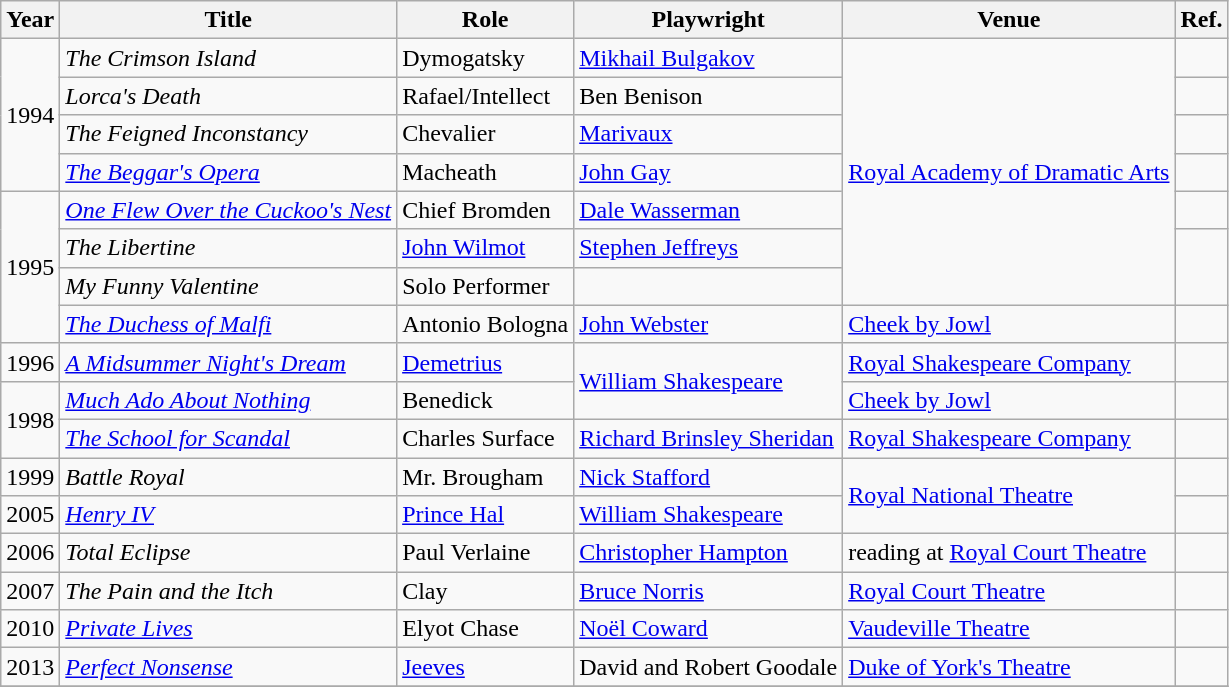<table class="wikitable sortable">
<tr>
<th>Year</th>
<th>Title</th>
<th>Role</th>
<th>Playwright</th>
<th>Venue</th>
<th class=unsortable>Ref.</th>
</tr>
<tr>
<td rowspan="4">1994</td>
<td><em>The Crimson Island</em></td>
<td>Dymogatsky</td>
<td><a href='#'>Mikhail Bulgakov</a></td>
<td rowspan="7"><a href='#'>Royal Academy of Dramatic Arts</a></td>
<td></td>
</tr>
<tr>
<td><em>Lorca's Death</em></td>
<td>Rafael/Intellect</td>
<td>Ben Benison</td>
<td></td>
</tr>
<tr>
<td><em>The Feigned Inconstancy</em></td>
<td>Chevalier</td>
<td><a href='#'>Marivaux</a></td>
<td></td>
</tr>
<tr>
<td><em><a href='#'>The Beggar's Opera</a></em></td>
<td>Macheath</td>
<td><a href='#'>John Gay</a></td>
<td></td>
</tr>
<tr>
<td rowspan="4">1995</td>
<td><em><a href='#'>One Flew Over the Cuckoo's Nest</a></em></td>
<td>Chief Bromden</td>
<td><a href='#'>Dale Wasserman</a></td>
<td></td>
</tr>
<tr>
<td><em>The Libertine</em></td>
<td><a href='#'>John Wilmot</a></td>
<td><a href='#'>Stephen Jeffreys</a></td>
<td rowspan="2"></td>
</tr>
<tr>
<td><em>My Funny Valentine</em></td>
<td>Solo Performer</td>
<td></td>
</tr>
<tr>
<td><em><a href='#'>The Duchess of Malfi</a></em></td>
<td>Antonio Bologna</td>
<td><a href='#'>John Webster</a></td>
<td><a href='#'>Cheek by Jowl</a></td>
<td></td>
</tr>
<tr>
<td>1996</td>
<td><em><a href='#'>A Midsummer Night's Dream</a></em></td>
<td><a href='#'>Demetrius</a></td>
<td rowspan="2"><a href='#'>William Shakespeare</a></td>
<td><a href='#'>Royal Shakespeare Company</a></td>
<td></td>
</tr>
<tr>
<td rowspan="2">1998</td>
<td><em><a href='#'>Much Ado About Nothing</a></em></td>
<td>Benedick</td>
<td><a href='#'>Cheek by Jowl</a></td>
<td></td>
</tr>
<tr>
<td><em><a href='#'>The School for Scandal</a></em></td>
<td>Charles Surface</td>
<td><a href='#'>Richard Brinsley Sheridan</a></td>
<td><a href='#'>Royal Shakespeare Company</a></td>
<td></td>
</tr>
<tr>
<td>1999</td>
<td><em>Battle Royal</em></td>
<td>Mr. Brougham</td>
<td><a href='#'>Nick Stafford</a></td>
<td rowspan="2"><a href='#'>Royal National Theatre</a></td>
<td></td>
</tr>
<tr>
<td>2005</td>
<td><em><a href='#'>Henry IV</a></em></td>
<td><a href='#'>Prince Hal</a></td>
<td><a href='#'>William Shakespeare</a></td>
<td></td>
</tr>
<tr>
<td>2006</td>
<td><em>Total Eclipse</em></td>
<td>Paul Verlaine</td>
<td><a href='#'>Christopher Hampton</a></td>
<td>reading at <a href='#'>Royal Court Theatre</a></td>
<td></td>
</tr>
<tr>
<td>2007</td>
<td><em>The Pain and the Itch</em></td>
<td>Clay</td>
<td><a href='#'>Bruce Norris</a></td>
<td><a href='#'>Royal Court Theatre</a></td>
<td></td>
</tr>
<tr>
<td>2010</td>
<td><em><a href='#'>Private Lives</a></em></td>
<td>Elyot Chase</td>
<td><a href='#'>Noël Coward</a></td>
<td><a href='#'>Vaudeville Theatre</a></td>
<td></td>
</tr>
<tr>
<td>2013</td>
<td><em><a href='#'>Perfect Nonsense</a></em></td>
<td><a href='#'>Jeeves</a></td>
<td>David and Robert Goodale</td>
<td><a href='#'>Duke of York's Theatre</a></td>
<td></td>
</tr>
<tr>
</tr>
</table>
